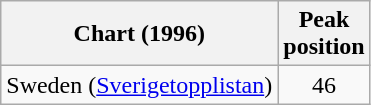<table class="wikitable">
<tr>
<th>Chart (1996)</th>
<th>Peak<br>position</th>
</tr>
<tr>
<td>Sweden (<a href='#'>Sverigetopplistan</a>)</td>
<td align="center">46</td>
</tr>
</table>
